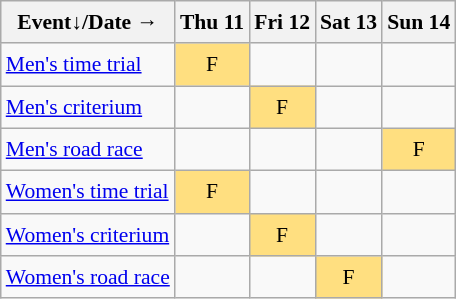<table class="wikitable" style="margin:0.5em auto; font-size:90%; line-height:1.5em;">
<tr style="text-align:center;">
<th>Event↓/Date →</th>
<th>Thu 11</th>
<th>Fri 12</th>
<th>Sat 13</th>
<th>Sun 14</th>
</tr>
<tr style="text-align:center;">
<td style="text-align:left;"><a href='#'>Men's time trial</a></td>
<td style="background-color:#FFDF80;">F</td>
<td></td>
<td></td>
<td></td>
</tr>
<tr style="text-align:center;">
<td style="text-align:left;"><a href='#'>Men's criterium</a></td>
<td></td>
<td style="background-color:#FFDF80;">F</td>
<td></td>
<td></td>
</tr>
<tr style="text-align:center;">
<td style="text-align:left;"><a href='#'>Men's road race</a></td>
<td></td>
<td></td>
<td></td>
<td style="background-color:#FFDF80;">F</td>
</tr>
<tr style="text-align:center;">
<td style="text-align:left;"><a href='#'>Women's time trial</a></td>
<td style="background-color:#FFDF80;">F</td>
<td></td>
<td></td>
<td></td>
</tr>
<tr style="text-align:center;">
<td style="text-align:left;"><a href='#'>Women's criterium</a></td>
<td></td>
<td style="background-color:#FFDF80;">F</td>
<td></td>
<td></td>
</tr>
<tr style="text-align:center;">
<td style="text-align:left;"><a href='#'>Women's road race</a></td>
<td></td>
<td></td>
<td style="background-color:#FFDF80;">F</td>
<td></td>
</tr>
</table>
